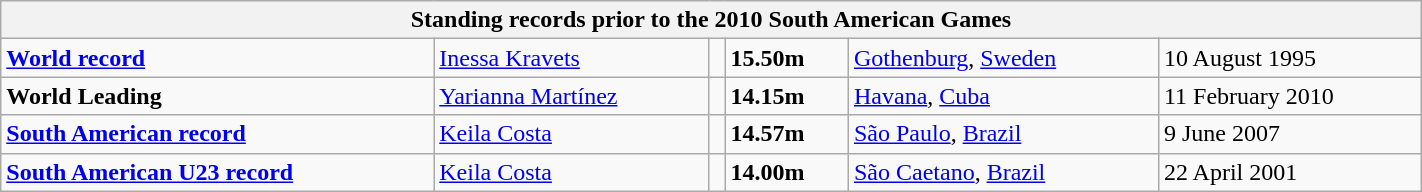<table class="wikitable" width=75%>
<tr>
<th colspan="6">Standing records prior to the 2010 South American Games</th>
</tr>
<tr>
<td><strong><a href='#'>World record</a></strong></td>
<td><a href='#'>Inessa Kravets</a></td>
<td align=left></td>
<td><strong>15.50m</strong></td>
<td><a href='#'>Gothenburg</a>, <a href='#'>Sweden</a></td>
<td>10 August 1995</td>
</tr>
<tr>
<td><strong>World Leading</strong></td>
<td><a href='#'>Yarianna Martínez</a></td>
<td align=left></td>
<td><strong>14.15m</strong></td>
<td><a href='#'>Havana</a>, <a href='#'>Cuba</a></td>
<td>11 February 2010</td>
</tr>
<tr>
<td><strong><a href='#'>South American record</a></strong></td>
<td><a href='#'>Keila Costa</a></td>
<td align=left></td>
<td><strong>14.57m</strong></td>
<td><a href='#'>São Paulo</a>, <a href='#'>Brazil</a></td>
<td>9 June 2007</td>
</tr>
<tr>
<td><strong><a href='#'>South American U23 record</a></strong></td>
<td><a href='#'>Keila Costa</a></td>
<td align=left></td>
<td><strong>14.00m</strong></td>
<td><a href='#'>São Caetano</a>, <a href='#'>Brazil</a></td>
<td>22 April 2001</td>
</tr>
</table>
